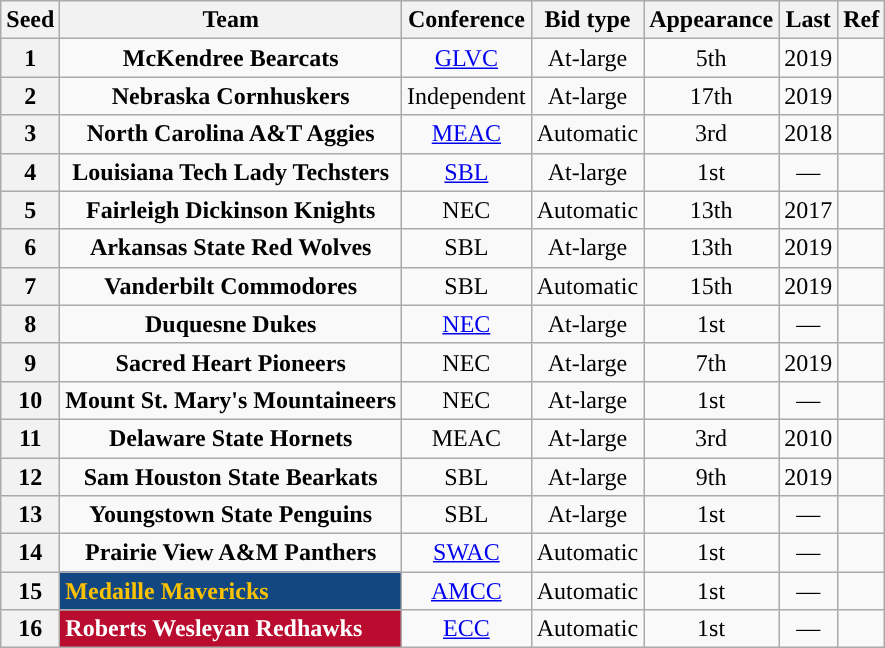<table class="wikitable" style="text-align:center">
<tr>
<th>Seed</th>
<th>Team</th>
<th>Conference</th>
<th>Bid type</th>
<th>Appearance</th>
<th>Last</th>
<th>Ref</th>
</tr>
<tr>
<th>1</th>
<td><strong>McKendree Bearcats</strong></td>
<td><a href='#'>GLVC</a></td>
<td>At-large</td>
<td>5th</td>
<td>2019</td>
<td></td>
</tr>
<tr>
<th>2</th>
<td><strong>Nebraska Cornhuskers</strong></td>
<td>Independent</td>
<td>At-large</td>
<td>17th</td>
<td>2019</td>
<td></td>
</tr>
<tr>
<th>3</th>
<td><strong>North Carolina A&T Aggies</strong></td>
<td><a href='#'>MEAC</a></td>
<td>Automatic</td>
<td>3rd</td>
<td>2018</td>
<td></td>
</tr>
<tr>
<th>4</th>
<td><strong>Louisiana Tech Lady Techsters</strong></td>
<td><a href='#'>SBL</a></td>
<td>At-large</td>
<td>1st</td>
<td>—</td>
<td></td>
</tr>
<tr>
<th>5</th>
<td><strong>Fairleigh Dickinson Knights</strong></td>
<td>NEC</td>
<td>Automatic</td>
<td>13th</td>
<td>2017</td>
<td></td>
</tr>
<tr>
<th>6</th>
<td><strong>Arkansas State Red Wolves</strong></td>
<td>SBL</td>
<td>At-large</td>
<td>13th</td>
<td>2019</td>
<td></td>
</tr>
<tr>
<th>7</th>
<td><strong>Vanderbilt Commodores</strong></td>
<td>SBL</td>
<td>Automatic</td>
<td>15th</td>
<td>2019</td>
<td></td>
</tr>
<tr>
<th>8</th>
<td><strong>Duquesne Dukes</strong></td>
<td><a href='#'>NEC</a></td>
<td>At-large</td>
<td>1st</td>
<td>—</td>
<td></td>
</tr>
<tr>
<th>9</th>
<td><strong>Sacred Heart Pioneers</strong></td>
<td>NEC</td>
<td>At-large</td>
<td>7th</td>
<td>2019</td>
<td></td>
</tr>
<tr>
<th>10</th>
<td><strong>Mount St. Mary's Mountaineers</strong></td>
<td>NEC</td>
<td>At-large</td>
<td>1st</td>
<td>—</td>
<td></td>
</tr>
<tr>
<th>11</th>
<td><strong>Delaware State Hornets</strong></td>
<td>MEAC</td>
<td>At-large</td>
<td>3rd</td>
<td>2010</td>
<td></td>
</tr>
<tr>
<th>12</th>
<td><strong>Sam Houston State Bearkats</strong></td>
<td>SBL</td>
<td>At-large</td>
<td>9th</td>
<td>2019</td>
<td></td>
</tr>
<tr>
<th>13</th>
<td><strong>Youngstown State Penguins</strong></td>
<td>SBL</td>
<td>At-large</td>
<td>1st</td>
<td>—</td>
<td></td>
</tr>
<tr>
<th>14</th>
<td><strong>Prairie View A&M Panthers</strong></td>
<td><a href='#'>SWAC</a></td>
<td>Automatic</td>
<td>1st</td>
<td>—</td>
<td></td>
</tr>
<tr>
<th>15</th>
<td style="background:#134781; color:#fac200 ;text-align:left"><strong>Medaille Mavericks</strong></td>
<td><a href='#'>AMCC</a></td>
<td>Automatic</td>
<td>1st</td>
<td>—</td>
<td></td>
</tr>
<tr>
<th>16</th>
<td style="background:#ba0c2f; color:#ffffff ;text-align:left"><strong>Roberts Wesleyan Redhawks</strong></td>
<td><a href='#'>ECC</a></td>
<td>Automatic</td>
<td>1st</td>
<td>—</td>
<td></td>
</tr>
</table>
